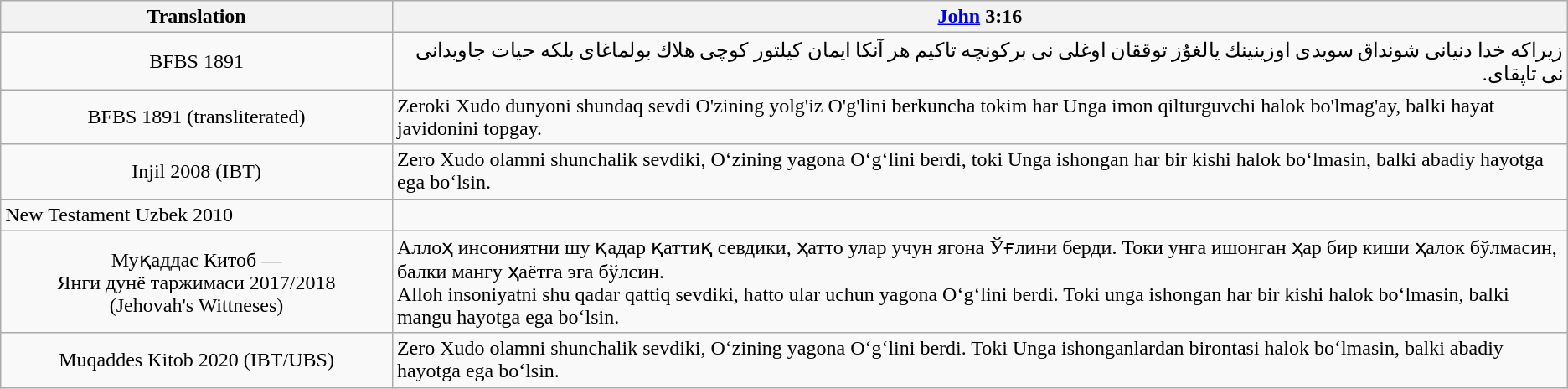<table class="wikitable">
<tr>
<th width="25%">Translation</th>
<th><a href='#'>John</a> 3:16</th>
</tr>
<tr>
<td align="center">BFBS 1891</td>
<td dir="rtl">زيراكە خدا دنيانى شونداق سويدى اوزينينك يالغۇز توققان اوغلى نى بركونچە تاكيم ھر ﺁنكا ايمان كيلتور كوچى ھلاك بولماغاى بلكە حيات جاويدانى نى تاپقاى.</td>
</tr>
<tr>
<td align="center">BFBS 1891 (transliterated)</td>
<td>Zeroki Xudo dunyoni shundaq sevdi O'zining yolg'iz O'g'lini berkuncha tokim har Unga imon qilturguvchi halok bo'lmag'ay, balki hayat javidonini topgay.</td>
</tr>
<tr>
<td align="center">Injil 2008 (IBT)</td>
<td>Zero Xudo olamni shunchalik sevdiki, O‘zining yagona O‘g‘lini berdi, toki Unga ishongan har bir kishi halok bo‘lmasin, balki abadiy hayotga ega bo‘lsin.</td>
</tr>
<tr>
<td>New Testament Uzbek 2010</td>
<td></td>
</tr>
<tr>
<td align="center">Муқаддас Китоб —<br>Янги дунё таржимаси 2017/2018<br>(Jehovah's Wittneses)</td>
<td>Аллоҳ инсониятни шу қадар қаттиқ севдики, ҳатто улар учун ягона Ўғлини берди. Токи унга ишонган ҳар бир киши ҳалок бўлмасин, балки мангу ҳаётга эга бўлсин.<br>Alloh insoniyatni shu qadar qattiq sevdiki, hatto ular uchun yagona O‘g‘lini berdi. Toki unga ishongan har bir kishi halok bo‘lmasin, balki mangu hayotga ega bo‘lsin.</td>
</tr>
<tr>
<td align="center">Muqaddes Kitob 2020 (IBT/UBS)</td>
<td>Zero Xudo olamni shunchalik sevdiki, O‘zining yagona O‘g‘lini berdi. Toki Unga ishonganlardan birontasi halok bo‘lmasin, balki abadiy hayotga ega bo‘lsin.</td>
</tr>
</table>
